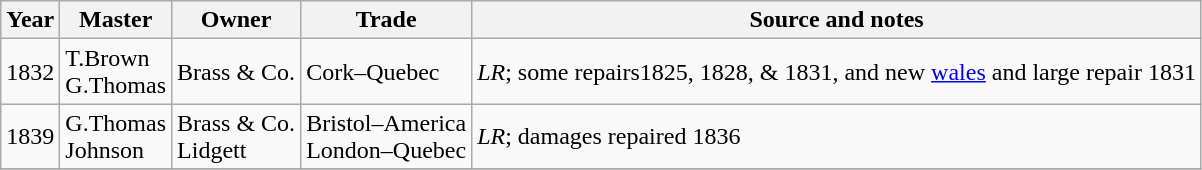<table class="sortable wikitable">
<tr>
<th>Year</th>
<th>Master</th>
<th>Owner</th>
<th>Trade</th>
<th>Source and notes</th>
</tr>
<tr>
<td>1832</td>
<td>T.Brown<br>G.Thomas</td>
<td>Brass & Co.</td>
<td>Cork–Quebec</td>
<td><em>LR</em>; some repairs1825, 1828, & 1831, and new <a href='#'>wales</a> and large repair 1831</td>
</tr>
<tr>
<td>1839</td>
<td>G.Thomas<br>Johnson</td>
<td>Brass & Co.<br>Lidgett</td>
<td>Bristol–America<br>London–Quebec</td>
<td><em>LR</em>; damages repaired 1836</td>
</tr>
<tr>
</tr>
</table>
